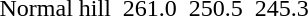<table>
<tr>
<td>Normal hill<br></td>
<td></td>
<td>261.0</td>
<td></td>
<td>250.5</td>
<td></td>
<td>245.3</td>
</tr>
</table>
